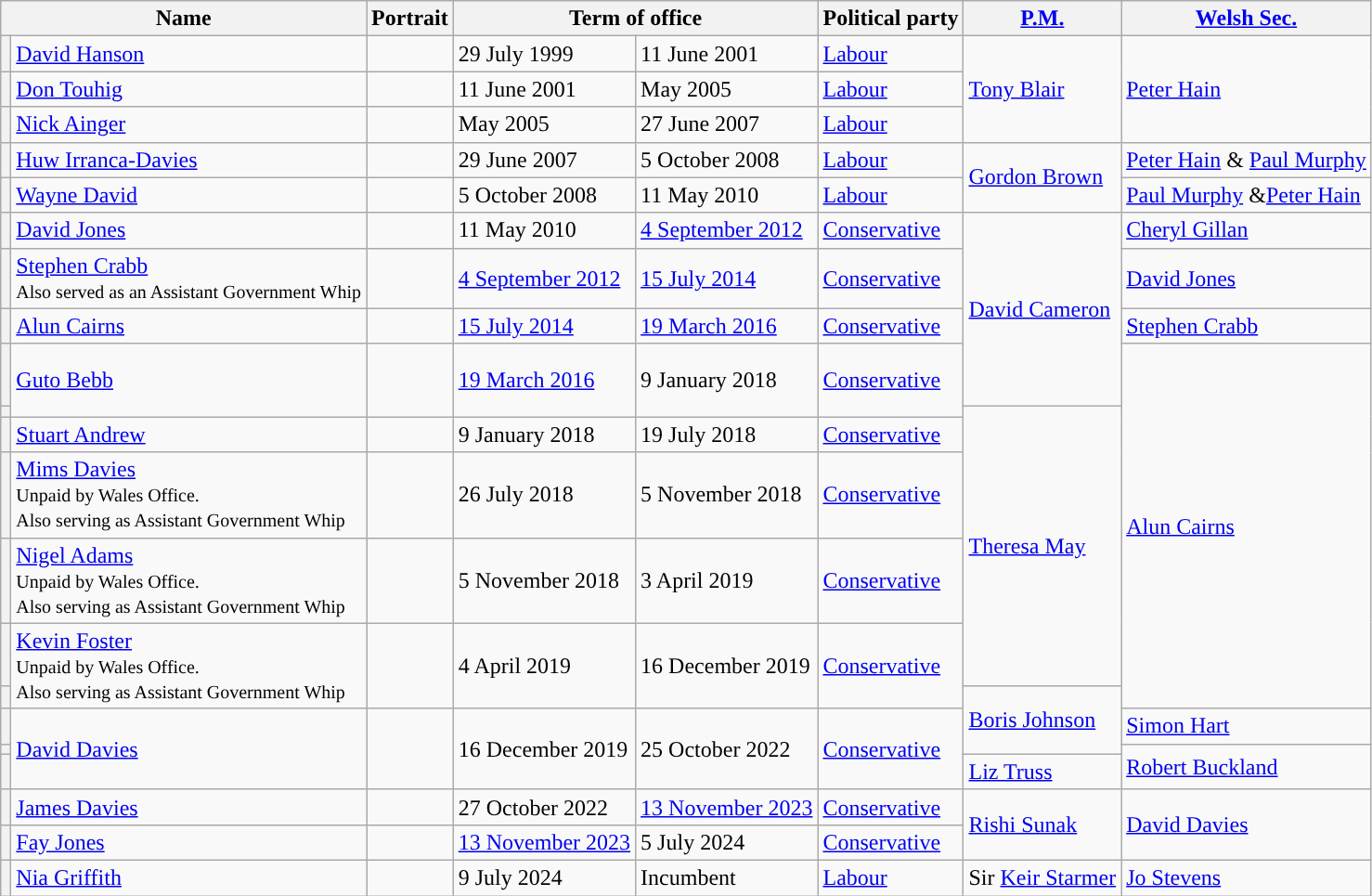<table class="wikitable">
<tr>
<th colspan=2>Name</th>
<th>Portrait</th>
<th colspan=2>Term of office</th>
<th>Political party</th>
<th><a href='#'>P.M.</a></th>
<th><a href='#'>Welsh Sec.</a></th>
</tr>
<tr>
<th style="background-color: "></th>
<td><a href='#'>David Hanson</a></td>
<td></td>
<td>29 July 1999</td>
<td>11 June 2001</td>
<td><a href='#'>Labour</a></td>
<td rowspan=3><a href='#'>Tony Blair</a></td>
<td rowspan=3><a href='#'>Peter Hain</a></td>
</tr>
<tr>
<th style="background-color: "></th>
<td><a href='#'>Don Touhig</a></td>
<td></td>
<td>11 June 2001</td>
<td>May 2005</td>
<td><a href='#'>Labour</a></td>
</tr>
<tr>
<th style="background-color: "></th>
<td><a href='#'>Nick Ainger</a></td>
<td></td>
<td>May 2005</td>
<td>27 June 2007</td>
<td><a href='#'>Labour</a></td>
</tr>
<tr>
<th style="background-color: "></th>
<td><a href='#'>Huw Irranca-Davies</a></td>
<td></td>
<td>29 June 2007</td>
<td>5 October 2008</td>
<td><a href='#'>Labour</a></td>
<td rowspan=2><a href='#'>Gordon Brown</a></td>
<td><a href='#'>Peter Hain</a> & <a href='#'>Paul Murphy</a></td>
</tr>
<tr>
<th style="background-color: "></th>
<td><a href='#'>Wayne David</a></td>
<td></td>
<td>5 October 2008</td>
<td>11 May 2010</td>
<td><a href='#'>Labour</a></td>
<td><a href='#'>Paul Murphy</a> &<a href='#'>Peter Hain</a></td>
</tr>
<tr>
<th style="background-color: "></th>
<td><a href='#'>David Jones</a></td>
<td></td>
<td>11 May 2010</td>
<td><a href='#'>4 September 2012</a></td>
<td><a href='#'>Conservative</a></td>
<td rowspan=4><a href='#'>David Cameron</a></td>
<td><a href='#'>Cheryl Gillan</a></td>
</tr>
<tr>
<th style="background-color: "></th>
<td><a href='#'>Stephen Crabb</a> <br><small>Also served as an Assistant Government Whip</small></td>
<td></td>
<td><a href='#'>4 September 2012</a></td>
<td><a href='#'>15 July 2014</a></td>
<td><a href='#'>Conservative</a></td>
<td><a href='#'>David Jones</a></td>
</tr>
<tr>
<th style="background-color: "></th>
<td><a href='#'>Alun Cairns</a></td>
<td></td>
<td><a href='#'>15 July 2014</a></td>
<td><a href='#'>19 March 2016</a></td>
<td><a href='#'>Conservative</a></td>
<td><a href='#'>Stephen Crabb</a></td>
</tr>
<tr style=height:45px>
<th style="background-color: "></th>
<td rowspan=2><a href='#'>Guto Bebb</a></td>
<td rowspan=2></td>
<td rowspan=2><a href='#'>19 March 2016</a></td>
<td rowspan=2>9 January 2018</td>
<td rowspan=2><a href='#'>Conservative</a></td>
<td rowspan=7><a href='#'>Alun Cairns</a></td>
</tr>
<tr>
<th style="background-color: "></th>
<td rowspan=5><a href='#'>Theresa May</a></td>
</tr>
<tr>
<th style="background-color: "></th>
<td><a href='#'>Stuart Andrew</a></td>
<td></td>
<td>9 January 2018</td>
<td>19 July 2018</td>
<td><a href='#'>Conservative</a></td>
</tr>
<tr>
<th style="background-color: "></th>
<td><a href='#'>Mims Davies</a> <br><small> Unpaid by Wales Office. <br> Also serving as Assistant Government Whip</small></td>
<td></td>
<td>26 July 2018</td>
<td>5 November 2018</td>
<td><a href='#'>Conservative</a></td>
</tr>
<tr>
<th style="background-color: "></th>
<td><a href='#'>Nigel Adams</a> <br><small> Unpaid by Wales Office. <br> Also serving as Assistant Government Whip</small></td>
<td></td>
<td>5 November 2018</td>
<td>3 April 2019</td>
<td><a href='#'>Conservative</a></td>
</tr>
<tr style=height:45px>
<th style="background-color: "></th>
<td rowspan=2><a href='#'>Kevin Foster</a><br><small>Unpaid by Wales Office. <br> Also serving as Assistant Government Whip</small></td>
<td rowspan=2></td>
<td rowspan=2>4 April 2019</td>
<td rowspan=2>16 December 2019</td>
<td rowspan=2><a href='#'>Conservative</a></td>
</tr>
<tr>
<th style="background-color: "></th>
<td rowspan=3><a href='#'>Boris Johnson</a></td>
</tr>
<tr>
<th style="background-color: "></th>
<td rowspan=3><a href='#'>David Davies</a> <br></td>
<td rowspan=3></td>
<td rowspan=3>16 December 2019</td>
<td rowspan=3>25 October 2022</td>
<td rowspan=3><a href='#'>Conservative</a></td>
<td><a href='#'>Simon Hart</a></td>
</tr>
<tr>
<th style="background-color: "></th>
<td rowspan=2><a href='#'>Robert Buckland</a></td>
</tr>
<tr>
<th style="background-color: "></th>
<td><a href='#'>Liz Truss</a></td>
</tr>
<tr>
<th style="background-color: "></th>
<td><a href='#'>James Davies</a></td>
<td></td>
<td>27 October 2022</td>
<td><a href='#'>13 November 2023</a></td>
<td><a href='#'>Conservative</a></td>
<td rowspan=2><a href='#'>Rishi Sunak</a></td>
<td rowspan=2><a href='#'>David Davies</a></td>
</tr>
<tr>
<th style="background-color: "></th>
<td><a href='#'>Fay Jones</a></td>
<td></td>
<td><a href='#'>13 November 2023</a></td>
<td>5 July 2024</td>
<td><a href='#'>Conservative</a></td>
</tr>
<tr>
<th style="background-color: "></th>
<td><a href='#'>Nia Griffith</a></td>
<td></td>
<td>9 July 2024</td>
<td>Incumbent</td>
<td><a href='#'>Labour</a></td>
<td>Sir <a href='#'>Keir Starmer</a></td>
<td><a href='#'>Jo Stevens</a></td>
</tr>
</table>
